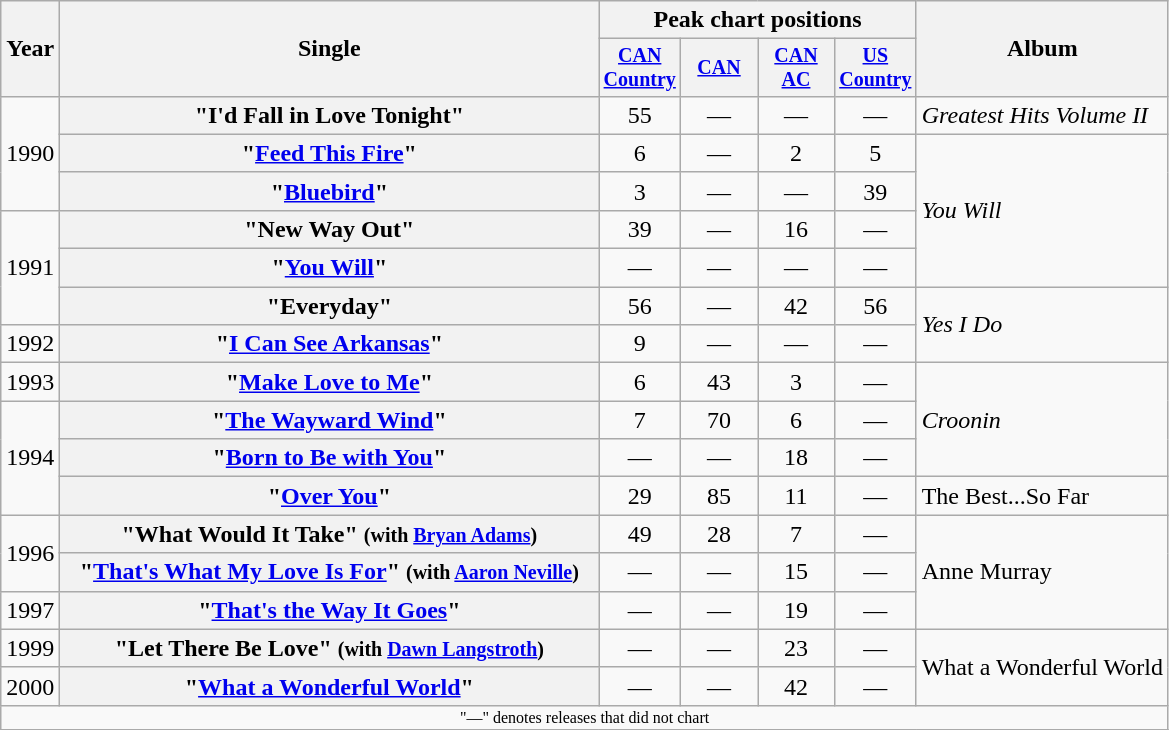<table class="wikitable plainrowheaders" style="text-align:center;">
<tr>
<th rowspan="2">Year</th>
<th rowspan="2" style="width:22em;">Single</th>
<th colspan="4">Peak chart positions</th>
<th rowspan="2">Album</th>
</tr>
<tr style=font-size:smaller;>
<th width="45"><a href='#'>CAN Country</a></th>
<th width="45"><a href='#'>CAN</a></th>
<th width="45"><a href='#'>CAN AC</a></th>
<th width="45"><a href='#'>US Country</a><br></th>
</tr>
<tr>
<td rowspan="3">1990</td>
<th scope="row">"I'd Fall in Love Tonight"</th>
<td>55</td>
<td>—</td>
<td>—</td>
<td>—</td>
<td align="left"><em>Greatest Hits Volume II</em></td>
</tr>
<tr>
<th scope="row">"<a href='#'>Feed This Fire</a>"</th>
<td>6</td>
<td>—</td>
<td>2</td>
<td>5</td>
<td align="left" rowspan="4"><em>You Will</em></td>
</tr>
<tr>
<th scope="row">"<a href='#'>Bluebird</a>"</th>
<td>3</td>
<td>—</td>
<td>—</td>
<td>39</td>
</tr>
<tr>
<td rowspan="3">1991</td>
<th scope="row">"New Way Out"</th>
<td>39</td>
<td>—</td>
<td>16</td>
<td>—</td>
</tr>
<tr>
<th scope="row">"<a href='#'>You Will</a>"</th>
<td>—</td>
<td>—</td>
<td>—</td>
<td>—</td>
</tr>
<tr>
<th scope="row">"Everyday"</th>
<td>56</td>
<td>—</td>
<td>42</td>
<td>56</td>
<td align="left" rowspan="2"><em>Yes I Do</em></td>
</tr>
<tr>
<td>1992</td>
<th scope="row">"<a href='#'>I Can See Arkansas</a>"</th>
<td>9</td>
<td>—</td>
<td>—</td>
<td>—</td>
</tr>
<tr>
<td>1993</td>
<th scope="row">"<a href='#'>Make Love to Me</a>"</th>
<td>6</td>
<td>43</td>
<td>3</td>
<td>—</td>
<td align="left" rowspan="3"><em>Croonin<strong></td>
</tr>
<tr>
<td rowspan="3">1994</td>
<th scope="row">"<a href='#'>The Wayward Wind</a>"</th>
<td>7</td>
<td>70</td>
<td>6</td>
<td>—</td>
</tr>
<tr>
<th scope="row">"<a href='#'>Born to Be with You</a>"</th>
<td>—</td>
<td>—</td>
<td>18</td>
<td>—</td>
</tr>
<tr>
<th scope="row">"<a href='#'>Over You</a>"</th>
<td>29</td>
<td>85</td>
<td>11</td>
<td>—</td>
<td align="left"></em>The Best...So Far<em></td>
</tr>
<tr>
<td rowspan="2">1996</td>
<th scope="row">"What Would It Take" <small>(with <a href='#'>Bryan Adams</a>)</small></th>
<td>49</td>
<td>28</td>
<td>7</td>
<td>—</td>
<td align="left" rowspan="3"></em>Anne Murray<em></td>
</tr>
<tr>
<th scope="row">"<a href='#'>That's What My Love Is For</a>" <small>(with <a href='#'>Aaron Neville</a>)</small></th>
<td>—</td>
<td>—</td>
<td>15</td>
<td>—</td>
</tr>
<tr>
<td>1997</td>
<th scope="row">"<a href='#'>That's the Way It Goes</a>"</th>
<td>—</td>
<td>—</td>
<td>19</td>
<td>—</td>
</tr>
<tr>
<td>1999</td>
<th scope="row">"Let There Be Love" <small>(with <a href='#'>Dawn Langstroth</a>)</small></th>
<td>—</td>
<td>—</td>
<td>23</td>
<td>—</td>
<td rowspan="2" align="left"></em>What a Wonderful World<em></td>
</tr>
<tr>
<td>2000</td>
<th scope="row">"<a href='#'>What a Wonderful World</a>"</th>
<td>—</td>
<td>—</td>
<td>42</td>
<td>—</td>
</tr>
<tr>
<td colspan="7" style="font-size:8pt">"—" denotes releases that did not chart</td>
</tr>
<tr>
</tr>
</table>
